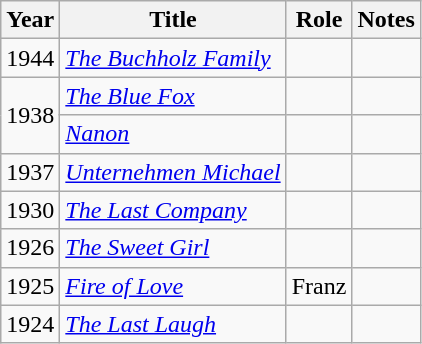<table class="wikitable sortable">
<tr>
<th>Year</th>
<th>Title</th>
<th>Role</th>
<th class="unsortable">Notes</th>
</tr>
<tr>
<td>1944</td>
<td><em><a href='#'>The Buchholz Family</a></em></td>
<td></td>
<td></td>
</tr>
<tr>
<td rowspan=2>1938</td>
<td><em><a href='#'>The Blue Fox</a></em></td>
<td></td>
<td></td>
</tr>
<tr>
<td><em><a href='#'>Nanon</a></em></td>
<td></td>
<td></td>
</tr>
<tr>
<td>1937</td>
<td><em><a href='#'>Unternehmen Michael</a></em></td>
<td></td>
<td></td>
</tr>
<tr>
<td>1930</td>
<td><em><a href='#'>The Last Company</a></em></td>
<td></td>
<td></td>
</tr>
<tr>
<td>1926</td>
<td><em><a href='#'>The Sweet Girl</a></em></td>
<td></td>
<td></td>
</tr>
<tr>
<td>1925</td>
<td><em><a href='#'>Fire of Love</a></em></td>
<td>Franz</td>
<td></td>
</tr>
<tr>
<td>1924</td>
<td><em><a href='#'>The Last Laugh</a></em></td>
<td></td>
<td></td>
</tr>
</table>
